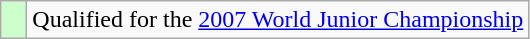<table class="wikitable" style="text-align: left;">
<tr>
<td width=10px bgcolor=#ccffcc></td>
<td>Qualified for the <a href='#'>2007 World Junior Championship</a></td>
</tr>
</table>
